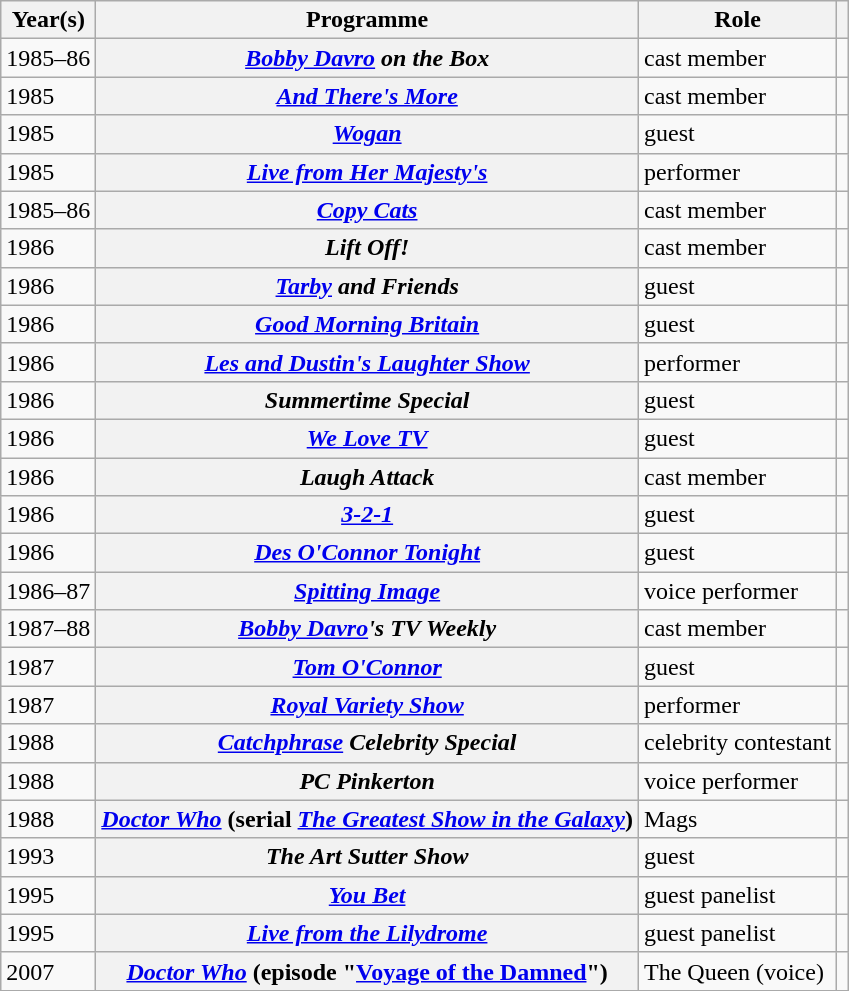<table class="wikitable sortable plainrowheaders">
<tr>
<th scope="col">Year(s)</th>
<th scope="col">Programme</th>
<th scope="col">Role</th>
<th scope="col" class="unsortable"></th>
</tr>
<tr>
<td>1985–86</td>
<th scope=row><em><a href='#'>Bobby Davro</a> on the Box</em></th>
<td>cast member</td>
<td align=center></td>
</tr>
<tr>
<td>1985</td>
<th scope=row><em><a href='#'>And There's More</a></em></th>
<td>cast member</td>
<td align=center></td>
</tr>
<tr>
<td>1985</td>
<th scope=row><em><a href='#'>Wogan</a></em></th>
<td>guest</td>
<td align=center></td>
</tr>
<tr>
<td>1985</td>
<th scope=row><em><a href='#'>Live from Her Majesty's</a></em></th>
<td>performer</td>
<td align=center></td>
</tr>
<tr>
<td>1985–86</td>
<th scope=row><em><a href='#'>Copy Cats</a></em></th>
<td>cast member</td>
<td align=center></td>
</tr>
<tr>
<td>1986</td>
<th scope=row><em>Lift Off!</em></th>
<td>cast member</td>
<td align="center"></td>
</tr>
<tr>
<td>1986</td>
<th scope=row><em><a href='#'>Tarby</a> and Friends</em></th>
<td>guest</td>
<td align=center></td>
</tr>
<tr>
<td>1986</td>
<th scope=row><em><a href='#'>Good Morning Britain</a></em></th>
<td>guest</td>
<td align=center></td>
</tr>
<tr>
<td>1986</td>
<th scope=row><em><a href='#'>Les and Dustin's Laughter Show</a></em></th>
<td>performer</td>
<td align=center></td>
</tr>
<tr>
<td>1986</td>
<th scope=row><em>Summertime Special</em></th>
<td>guest</td>
<td align=center></td>
</tr>
<tr>
<td>1986</td>
<th scope=row><em><a href='#'>We Love TV</a></em></th>
<td>guest</td>
<td align=center></td>
</tr>
<tr>
<td>1986</td>
<th scope=row><em>Laugh Attack</em></th>
<td>cast member</td>
<td align=center></td>
</tr>
<tr>
<td>1986</td>
<th scope=row><em><a href='#'>3-2-1</a></em></th>
<td>guest</td>
<td align=center></td>
</tr>
<tr>
<td>1986</td>
<th scope=row><em><a href='#'>Des O'Connor Tonight</a></em></th>
<td>guest</td>
<td align=center></td>
</tr>
<tr>
<td>1986–87</td>
<th scope=row><em><a href='#'>Spitting Image</a></em></th>
<td>voice performer</td>
<td align=center></td>
</tr>
<tr>
<td>1987–88</td>
<th scope=row><em><a href='#'>Bobby Davro</a>'s TV Weekly</em></th>
<td>cast member</td>
<td align=center></td>
</tr>
<tr>
<td>1987</td>
<th scope=row><em><a href='#'>Tom O'Connor</a></em></th>
<td>guest</td>
<td align=center></td>
</tr>
<tr>
<td>1987</td>
<th scope=row><em><a href='#'>Royal Variety Show</a></em></th>
<td>performer</td>
<td align=center></td>
</tr>
<tr>
<td>1988</td>
<th scope=row><em><a href='#'>Catchphrase</a> Celebrity Special</em></th>
<td>celebrity contestant</td>
<td align=center></td>
</tr>
<tr>
<td>1988</td>
<th scope=row><em>PC Pinkerton</em></th>
<td>voice performer</td>
<td align=center></td>
</tr>
<tr>
<td>1988</td>
<th scope=row><em><a href='#'>Doctor Who</a></em> (serial <em><a href='#'>The Greatest Show in the Galaxy</a></em>)</th>
<td>Mags</td>
<td align=center></td>
</tr>
<tr>
<td>1993</td>
<th scope=row><em>The Art Sutter Show</em></th>
<td>guest</td>
<td align=center></td>
</tr>
<tr>
<td>1995</td>
<th scope=row><em><a href='#'>You Bet</a></em></th>
<td>guest panelist</td>
<td align=center></td>
</tr>
<tr>
<td>1995</td>
<th scope=row><em><a href='#'>Live from the Lilydrome</a></em></th>
<td>guest panelist</td>
<td align=center></td>
</tr>
<tr>
<td>2007</td>
<th scope=row><em><a href='#'>Doctor Who</a></em> (episode "<a href='#'>Voyage of the Damned</a>")</th>
<td>The Queen (voice)</td>
<td align=center></td>
</tr>
</table>
